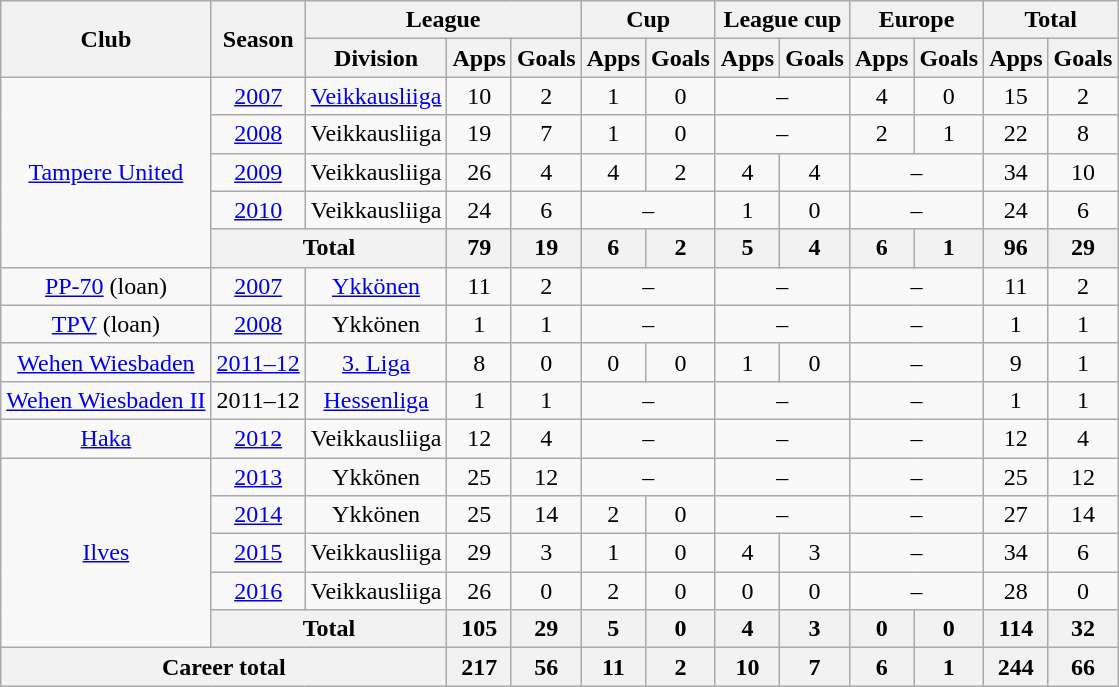<table class="wikitable" style="text-align:center">
<tr>
<th rowspan="2">Club</th>
<th rowspan="2">Season</th>
<th colspan="3">League</th>
<th colspan="2">Cup</th>
<th colspan="2">League cup</th>
<th colspan="2">Europe</th>
<th colspan="2">Total</th>
</tr>
<tr>
<th>Division</th>
<th>Apps</th>
<th>Goals</th>
<th>Apps</th>
<th>Goals</th>
<th>Apps</th>
<th>Goals</th>
<th>Apps</th>
<th>Goals</th>
<th>Apps</th>
<th>Goals</th>
</tr>
<tr>
<td rowspan="5"><a href='#'>Tampere United</a></td>
<td><a href='#'>2007</a></td>
<td><a href='#'>Veikkausliiga</a></td>
<td>10</td>
<td>2</td>
<td>1</td>
<td>0</td>
<td colspan=2>–</td>
<td>4</td>
<td>0</td>
<td>15</td>
<td>2</td>
</tr>
<tr>
<td><a href='#'>2008</a></td>
<td>Veikkausliiga</td>
<td>19</td>
<td>7</td>
<td>1</td>
<td>0</td>
<td colspan=2>–</td>
<td>2</td>
<td>1</td>
<td>22</td>
<td>8</td>
</tr>
<tr>
<td><a href='#'>2009</a></td>
<td>Veikkausliiga</td>
<td>26</td>
<td>4</td>
<td>4</td>
<td>2</td>
<td>4</td>
<td>4</td>
<td colspan=2>–</td>
<td>34</td>
<td>10</td>
</tr>
<tr>
<td><a href='#'>2010</a></td>
<td>Veikkausliiga</td>
<td>24</td>
<td>6</td>
<td colspan=2>–</td>
<td>1</td>
<td>0</td>
<td colspan=2>–</td>
<td>24</td>
<td>6</td>
</tr>
<tr>
<th colspan=2>Total</th>
<th>79</th>
<th>19</th>
<th>6</th>
<th>2</th>
<th>5</th>
<th>4</th>
<th>6</th>
<th>1</th>
<th>96</th>
<th>29</th>
</tr>
<tr>
<td><a href='#'>PP-70</a> (loan)</td>
<td><a href='#'>2007</a></td>
<td><a href='#'>Ykkönen</a></td>
<td>11</td>
<td>2</td>
<td colspan=2>–</td>
<td colspan=2>–</td>
<td colspan=2>–</td>
<td>11</td>
<td>2</td>
</tr>
<tr>
<td><a href='#'>TPV</a> (loan)</td>
<td><a href='#'>2008</a></td>
<td>Ykkönen</td>
<td>1</td>
<td>1</td>
<td colspan=2>–</td>
<td colspan=2>–</td>
<td colspan=2>–</td>
<td>1</td>
<td>1</td>
</tr>
<tr>
<td><a href='#'>Wehen Wiesbaden</a></td>
<td><a href='#'>2011–12</a></td>
<td><a href='#'>3. Liga</a></td>
<td>8</td>
<td>0</td>
<td>0</td>
<td>0</td>
<td>1</td>
<td>0</td>
<td colspan=2>–</td>
<td>9</td>
<td>1</td>
</tr>
<tr>
<td><a href='#'>Wehen Wiesbaden II</a></td>
<td>2011–12</td>
<td><a href='#'>Hessenliga</a></td>
<td>1</td>
<td>1</td>
<td colspan=2>–</td>
<td colspan=2>–</td>
<td colspan=2>–</td>
<td>1</td>
<td>1</td>
</tr>
<tr>
<td><a href='#'>Haka</a></td>
<td><a href='#'>2012</a></td>
<td>Veikkausliiga</td>
<td>12</td>
<td>4</td>
<td colspan=2>–</td>
<td colspan=2>–</td>
<td colspan=2>–</td>
<td>12</td>
<td>4</td>
</tr>
<tr>
<td rowspan=5><a href='#'>Ilves</a></td>
<td><a href='#'>2013</a></td>
<td>Ykkönen</td>
<td>25</td>
<td>12</td>
<td colspan=2>–</td>
<td colspan=2>–</td>
<td colspan=2>–</td>
<td>25</td>
<td>12</td>
</tr>
<tr>
<td><a href='#'>2014</a></td>
<td>Ykkönen</td>
<td>25</td>
<td>14</td>
<td>2</td>
<td>0</td>
<td colspan=2>–</td>
<td colspan=2>–</td>
<td>27</td>
<td>14</td>
</tr>
<tr>
<td><a href='#'>2015</a></td>
<td>Veikkausliiga</td>
<td>29</td>
<td>3</td>
<td>1</td>
<td>0</td>
<td>4</td>
<td>3</td>
<td colspan=2>–</td>
<td>34</td>
<td>6</td>
</tr>
<tr>
<td><a href='#'>2016</a></td>
<td>Veikkausliiga</td>
<td>26</td>
<td>0</td>
<td>2</td>
<td>0</td>
<td>0</td>
<td>0</td>
<td colspan=2>–</td>
<td>28</td>
<td>0</td>
</tr>
<tr>
<th colspan=2>Total</th>
<th>105</th>
<th>29</th>
<th>5</th>
<th>0</th>
<th>4</th>
<th>3</th>
<th>0</th>
<th>0</th>
<th>114</th>
<th>32</th>
</tr>
<tr>
<th colspan="3">Career total</th>
<th>217</th>
<th>56</th>
<th>11</th>
<th>2</th>
<th>10</th>
<th>7</th>
<th>6</th>
<th>1</th>
<th>244</th>
<th>66</th>
</tr>
</table>
